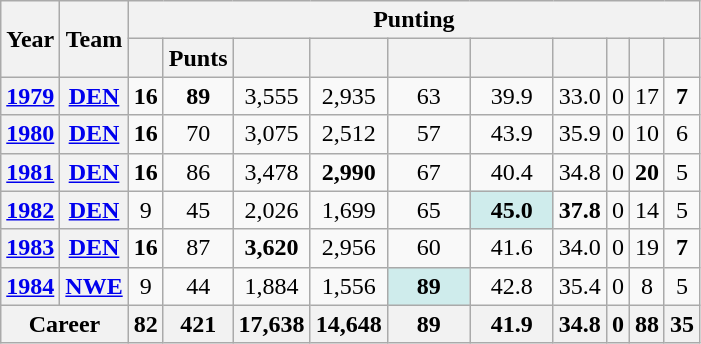<table class=wikitable style="text-align:center;">
<tr>
<th rowspan="2">Year</th>
<th rowspan="2">Team</th>
<th colspan="10">Punting</th>
</tr>
<tr>
<th></th>
<th>Punts</th>
<th></th>
<th></th>
<th></th>
<th></th>
<th></th>
<th></th>
<th></th>
<th></th>
</tr>
<tr>
<th><a href='#'>1979</a></th>
<th><a href='#'>DEN</a></th>
<td><strong>16</strong></td>
<td><strong>89</strong></td>
<td>3,555</td>
<td>2,935</td>
<td>63</td>
<td>39.9</td>
<td>33.0</td>
<td>0</td>
<td>17</td>
<td><strong>7</strong></td>
</tr>
<tr>
<th><a href='#'>1980</a></th>
<th><a href='#'>DEN</a></th>
<td><strong>16</strong></td>
<td>70</td>
<td>3,075</td>
<td>2,512</td>
<td>57</td>
<td>43.9</td>
<td>35.9</td>
<td>0</td>
<td>10</td>
<td>6</td>
</tr>
<tr>
<th><a href='#'>1981</a></th>
<th><a href='#'>DEN</a></th>
<td><strong>16</strong></td>
<td>86</td>
<td>3,478</td>
<td><strong>2,990</strong></td>
<td>67</td>
<td>40.4</td>
<td>34.8</td>
<td>0</td>
<td><strong>20</strong></td>
<td>5</td>
</tr>
<tr>
<th><a href='#'>1982</a></th>
<th><a href='#'>DEN</a></th>
<td>9</td>
<td>45</td>
<td>2,026</td>
<td>1,699</td>
<td>65</td>
<td style="background:#cfecec; width:3em;"><strong>45.0</strong></td>
<td><strong>37.8</strong></td>
<td>0</td>
<td>14</td>
<td>5</td>
</tr>
<tr>
<th><a href='#'>1983</a></th>
<th><a href='#'>DEN</a></th>
<td><strong>16</strong></td>
<td>87</td>
<td><strong>3,620</strong></td>
<td>2,956</td>
<td>60</td>
<td>41.6</td>
<td>34.0</td>
<td>0</td>
<td>19</td>
<td><strong>7</strong></td>
</tr>
<tr>
<th><a href='#'>1984</a></th>
<th><a href='#'>NWE</a></th>
<td>9</td>
<td>44</td>
<td>1,884</td>
<td>1,556</td>
<td style="background:#cfecec; width:3em;"><strong>89</strong></td>
<td>42.8</td>
<td>35.4</td>
<td>0</td>
<td>8</td>
<td>5</td>
</tr>
<tr>
<th colspan="2">Career</th>
<th>82</th>
<th>421</th>
<th>17,638</th>
<th>14,648</th>
<th>89</th>
<th>41.9</th>
<th>34.8</th>
<th>0</th>
<th>88</th>
<th>35</th>
</tr>
</table>
